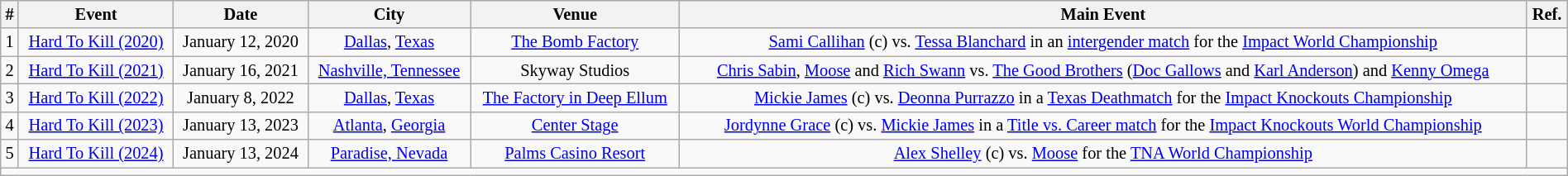<table class="mw-datatable wikitable sortable succession-box" style="font-size:85%; text-align:center;" width="100%">
<tr>
<th>#</th>
<th>Event</th>
<th>Date</th>
<th>City</th>
<th>Venue</th>
<th>Main Event</th>
<th>Ref.</th>
</tr>
<tr>
<td>1</td>
<td><a href='#'>Hard To Kill (2020)</a></td>
<td>January 12, 2020</td>
<td><a href='#'>Dallas</a>, <a href='#'>Texas</a></td>
<td><a href='#'>The Bomb Factory</a></td>
<td><a href='#'>Sami Callihan</a> (c) vs. <a href='#'>Tessa Blanchard</a> in an <a href='#'>intergender match</a> for the <a href='#'>Impact World Championship</a></td>
<td></td>
</tr>
<tr>
<td>2</td>
<td><a href='#'>Hard To Kill (2021)</a></td>
<td>January 16, 2021</td>
<td><a href='#'>Nashville, Tennessee</a></td>
<td>Skyway Studios</td>
<td><a href='#'>Chris Sabin</a>, <a href='#'>Moose</a> and <a href='#'>Rich Swann</a> vs. <a href='#'>The Good Brothers</a> (<a href='#'>Doc Gallows</a> and <a href='#'>Karl Anderson</a>) and <a href='#'>Kenny Omega</a></td>
<td></td>
</tr>
<tr>
<td>3</td>
<td><a href='#'>Hard To Kill (2022)</a></td>
<td>January 8, 2022</td>
<td><a href='#'>Dallas</a>, <a href='#'>Texas</a></td>
<td><a href='#'>The Factory in Deep Ellum</a></td>
<td><a href='#'>Mickie James</a> (c) vs. <a href='#'>Deonna Purrazzo</a> in a <a href='#'>Texas Deathmatch</a> for the <a href='#'>Impact Knockouts Championship</a></td>
<td></td>
</tr>
<tr>
<td>4</td>
<td><a href='#'>Hard To Kill (2023)</a></td>
<td>January 13, 2023</td>
<td><a href='#'>Atlanta</a>, <a href='#'>Georgia</a></td>
<td><a href='#'>Center Stage</a></td>
<td><a href='#'>Jordynne Grace</a> (c) vs. <a href='#'>Mickie James</a> in a <a href='#'>Title vs. Career match</a> for the <a href='#'>Impact Knockouts World Championship</a></td>
<td></td>
</tr>
<tr>
<td>5</td>
<td><a href='#'>Hard To Kill (2024)</a></td>
<td>January 13, 2024</td>
<td><a href='#'>Paradise, Nevada</a></td>
<td><a href='#'>Palms Casino Resort</a></td>
<td><a href='#'>Alex Shelley</a> (c) vs. <a href='#'>Moose</a> for the <a href='#'>TNA World Championship</a></td>
<td></td>
</tr>
<tr>
<td colspan="11"></td>
</tr>
</table>
